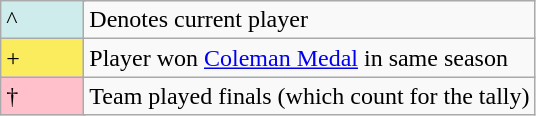<table class="wikitable">
<tr>
<td colspan="2" style="background-color:#CFECEC; width:3em">^</td>
<td>Denotes current player</td>
</tr>
<tr>
<td style="background-color:#FBEC5D; width:3em">+</td>
<td colspan="2">Player won <a href='#'>Coleman Medal</a> in same season</td>
</tr>
<tr>
<td colspan="2" style="background-color:#FFC0CB; width:3em">†</td>
<td>Team played finals (which count for the tally)</td>
</tr>
</table>
